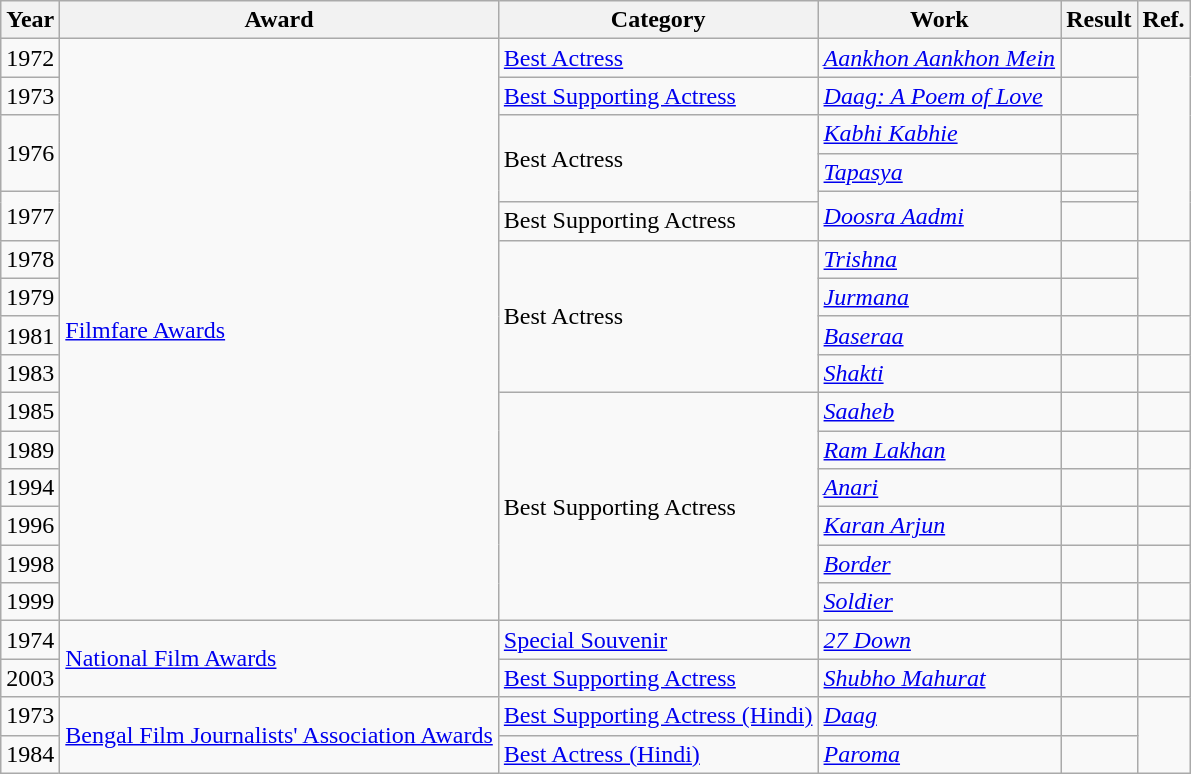<table class="wikitable">
<tr>
<th>Year</th>
<th>Award</th>
<th>Category</th>
<th>Work</th>
<th>Result</th>
<th>Ref.</th>
</tr>
<tr>
<td>1972</td>
<td rowspan="16"><a href='#'>Filmfare Awards</a></td>
<td><a href='#'>Best Actress</a></td>
<td><em><a href='#'>Aankhon Aankhon Mein</a></em></td>
<td></td>
<td rowspan="6"></td>
</tr>
<tr>
<td>1973</td>
<td><a href='#'>Best Supporting Actress</a></td>
<td><em><a href='#'>Daag: A Poem of Love</a></em></td>
<td></td>
</tr>
<tr>
<td rowspan="2">1976</td>
<td rowspan="3">Best Actress</td>
<td><em><a href='#'>Kabhi Kabhie</a></em></td>
<td></td>
</tr>
<tr>
<td><em><a href='#'>Tapasya</a></em></td>
<td></td>
</tr>
<tr>
<td rowspan="2">1977</td>
<td rowspan="2"><em><a href='#'>Doosra Aadmi</a></em></td>
<td></td>
</tr>
<tr>
<td>Best Supporting Actress</td>
<td></td>
</tr>
<tr>
<td>1978</td>
<td rowspan="4">Best Actress</td>
<td><em><a href='#'>Trishna</a></em></td>
<td></td>
<td rowspan="2"></td>
</tr>
<tr>
<td>1979</td>
<td><em><a href='#'>Jurmana</a></em></td>
<td></td>
</tr>
<tr>
<td>1981</td>
<td><em><a href='#'>Baseraa</a></em></td>
<td></td>
<td></td>
</tr>
<tr>
<td>1983</td>
<td><em><a href='#'>Shakti</a></em></td>
<td></td>
<td></td>
</tr>
<tr>
<td>1985</td>
<td rowspan="6">Best Supporting Actress</td>
<td><em><a href='#'>Saaheb</a></em></td>
<td></td>
<td></td>
</tr>
<tr>
<td>1989</td>
<td><em><a href='#'>Ram Lakhan</a></em></td>
<td></td>
<td></td>
</tr>
<tr>
<td>1994</td>
<td><em><a href='#'>Anari</a></em></td>
<td></td>
<td></td>
</tr>
<tr>
<td>1996</td>
<td><em><a href='#'>Karan Arjun</a></em></td>
<td></td>
<td></td>
</tr>
<tr>
<td>1998</td>
<td><em><a href='#'>Border</a></em></td>
<td></td>
<td></td>
</tr>
<tr>
<td>1999</td>
<td><em><a href='#'>Soldier</a></em></td>
<td></td>
<td></td>
</tr>
<tr>
<td>1974</td>
<td rowspan="2"><a href='#'>National Film Awards</a></td>
<td><a href='#'>Special Souvenir</a></td>
<td><em><a href='#'>27 Down</a></em></td>
<td></td>
<td></td>
</tr>
<tr>
<td>2003</td>
<td><a href='#'>Best Supporting Actress</a></td>
<td><em><a href='#'>Shubho Mahurat</a></em></td>
<td></td>
<td></td>
</tr>
<tr>
<td>1973</td>
<td rowspan="2"><a href='#'>Bengal Film Journalists' Association Awards</a></td>
<td><a href='#'>Best Supporting Actress (Hindi)</a></td>
<td><em><a href='#'>Daag</a></em></td>
<td></td>
<td rowspan="2"></td>
</tr>
<tr>
<td>1984</td>
<td><a href='#'>Best Actress (Hindi)</a></td>
<td><em><a href='#'>Paroma</a></em></td>
<td></td>
</tr>
</table>
